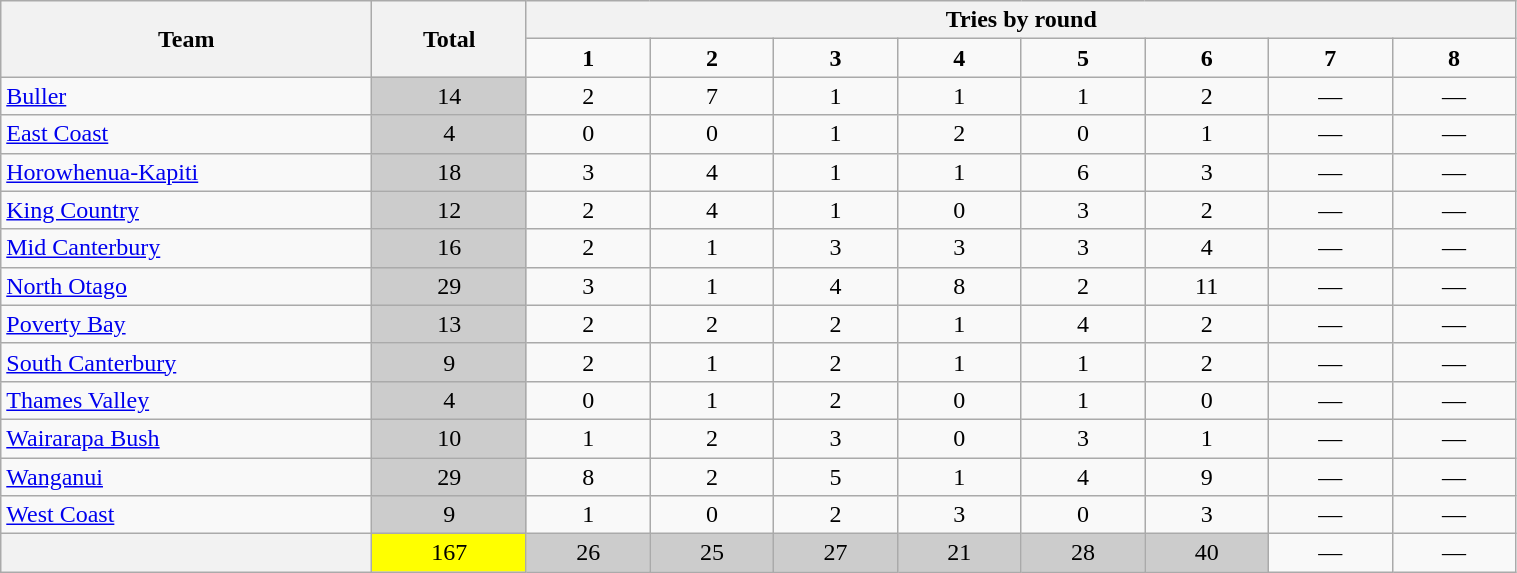<table class="wikitable" style="text-align:center" width=80%>
<tr>
<th rowspan=2 width=12%>Team</th>
<th rowspan=2 width=5%>Total</th>
<th colspan=13>Tries by round</th>
</tr>
<tr>
<td width=4%><strong>1</strong></td>
<td width=4%><strong>2</strong></td>
<td width=4%><strong>3</strong></td>
<td width=4%><strong>4</strong></td>
<td width=4%><strong>5</strong></td>
<td width=4%><strong>6</strong></td>
<td width=4%><strong>7</strong></td>
<td width=4%><strong>8</strong></td>
</tr>
<tr>
<td align=left><a href='#'>Buller</a></td>
<td bgcolor=#cccccc>14</td>
<td>2</td>
<td>7</td>
<td>1</td>
<td>1</td>
<td>1</td>
<td>2</td>
<td>—</td>
<td>—</td>
</tr>
<tr>
<td align=left><a href='#'>East Coast</a></td>
<td bgcolor=#cccccc>4</td>
<td>0</td>
<td>0</td>
<td>1</td>
<td>2</td>
<td>0</td>
<td>1</td>
<td>—</td>
<td>—</td>
</tr>
<tr>
<td align=left><a href='#'>Horowhenua-Kapiti</a></td>
<td bgcolor=#cccccc>18</td>
<td>3</td>
<td>4</td>
<td>1</td>
<td>1</td>
<td>6</td>
<td>3</td>
<td>—</td>
<td>—</td>
</tr>
<tr>
<td align=left><a href='#'>King Country</a></td>
<td bgcolor=#cccccc>12</td>
<td>2</td>
<td>4</td>
<td>1</td>
<td>0</td>
<td>3</td>
<td>2</td>
<td>—</td>
<td>—</td>
</tr>
<tr>
<td align=left><a href='#'>Mid Canterbury</a></td>
<td bgcolor=#cccccc>16</td>
<td>2</td>
<td>1</td>
<td>3</td>
<td>3</td>
<td>3</td>
<td>4</td>
<td>—</td>
<td>—</td>
</tr>
<tr>
<td align=left><a href='#'>North Otago</a></td>
<td bgcolor=#cccccc>29</td>
<td>3</td>
<td>1</td>
<td>4</td>
<td>8</td>
<td>2</td>
<td>11</td>
<td>—</td>
<td>—</td>
</tr>
<tr>
<td align=left><a href='#'>Poverty Bay</a></td>
<td bgcolor=#cccccc>13</td>
<td>2</td>
<td>2</td>
<td>2</td>
<td>1</td>
<td>4</td>
<td>2</td>
<td>—</td>
<td>—</td>
</tr>
<tr>
<td align=left><a href='#'>South Canterbury</a></td>
<td bgcolor=#cccccc>9</td>
<td>2</td>
<td>1</td>
<td>2</td>
<td>1</td>
<td>1</td>
<td>2</td>
<td>—</td>
<td>—</td>
</tr>
<tr>
<td align=left><a href='#'>Thames Valley</a></td>
<td bgcolor=#cccccc>4</td>
<td>0</td>
<td>1</td>
<td>2</td>
<td>0</td>
<td>1</td>
<td>0</td>
<td>—</td>
<td>—</td>
</tr>
<tr>
<td align=left><a href='#'>Wairarapa Bush</a></td>
<td bgcolor=#cccccc>10</td>
<td>1</td>
<td>2</td>
<td>3</td>
<td>0</td>
<td>3</td>
<td>1</td>
<td>—</td>
<td>—</td>
</tr>
<tr>
<td align=left><a href='#'>Wanganui</a></td>
<td bgcolor=#cccccc>29</td>
<td>8</td>
<td>2</td>
<td>5</td>
<td>1</td>
<td>4</td>
<td>9</td>
<td>—</td>
<td>—</td>
</tr>
<tr>
<td align=left><a href='#'>West Coast</a></td>
<td bgcolor=#cccccc>9</td>
<td>1</td>
<td>0</td>
<td>2</td>
<td>3</td>
<td>0</td>
<td>3</td>
<td>—</td>
<td>—</td>
</tr>
<tr>
<th></th>
<td bgcolor=#ffff00>167</td>
<td bgcolor=#cccccc>26</td>
<td bgcolor=#cccccc>25</td>
<td bgcolor=#cccccc>27</td>
<td bgcolor=#cccccc>21</td>
<td bgcolor=#cccccc>28</td>
<td bgcolor=#cccccc>40</td>
<td>—</td>
<td>—</td>
</tr>
</table>
